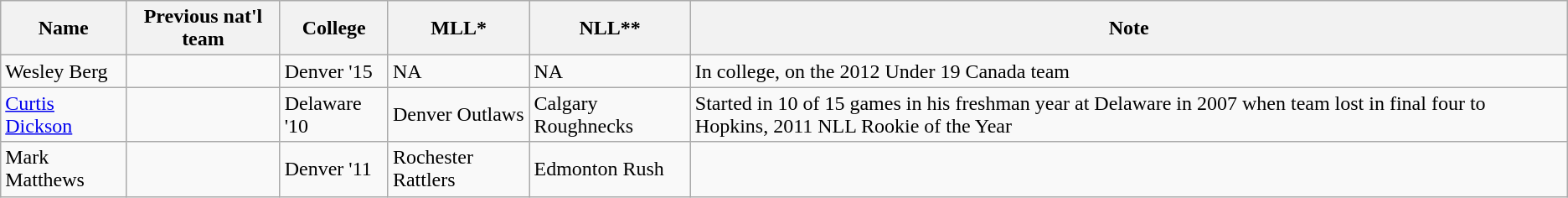<table class="wikitable">
<tr ;>
<th>Name</th>
<th>Previous nat'l team</th>
<th>College</th>
<th>MLL*</th>
<th>NLL**</th>
<th>Note</th>
</tr>
<tr>
<td>Wesley Berg</td>
<td></td>
<td>Denver '15</td>
<td>NA</td>
<td>NA</td>
<td>In college, on the 2012 Under 19 Canada team</td>
</tr>
<tr>
<td><a href='#'>Curtis Dickson</a></td>
<td></td>
<td>Delaware '10</td>
<td>Denver Outlaws</td>
<td>Calgary Roughnecks</td>
<td>Started in 10 of 15 games in his freshman year at Delaware in 2007 when team lost in final four to Hopkins, 2011 NLL Rookie of the Year</td>
</tr>
<tr>
<td>Mark Matthews</td>
<td></td>
<td>Denver '11</td>
<td>Rochester Rattlers</td>
<td>Edmonton Rush</td>
<td></td>
</tr>
</table>
